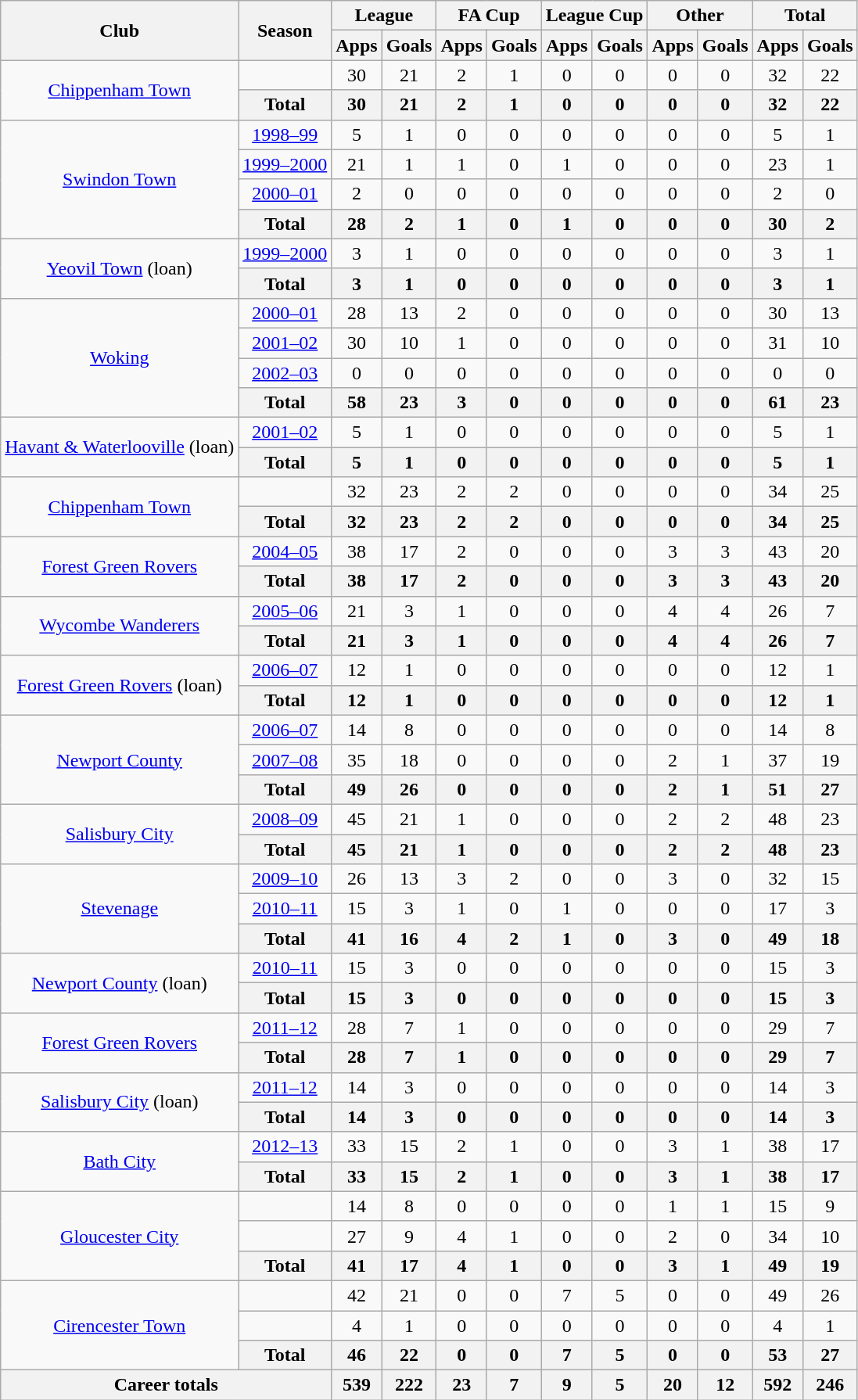<table class="wikitable" style="text-align:center">
<tr>
<th rowspan="2">Club</th>
<th rowspan="2">Season</th>
<th colspan="2">League</th>
<th colspan="2">FA Cup</th>
<th colspan="2">League Cup</th>
<th colspan="2">Other</th>
<th colspan="2">Total</th>
</tr>
<tr>
<th>Apps</th>
<th>Goals</th>
<th>Apps</th>
<th>Goals</th>
<th>Apps</th>
<th>Goals</th>
<th>Apps</th>
<th>Goals</th>
<th>Apps</th>
<th>Goals</th>
</tr>
<tr>
<td rowspan="2" valign="center"><a href='#'>Chippenham Town</a></td>
<td></td>
<td>30</td>
<td>21</td>
<td>2</td>
<td>1</td>
<td>0</td>
<td>0</td>
<td>0</td>
<td>0</td>
<td>32</td>
<td>22</td>
</tr>
<tr>
<th>Total</th>
<th>30</th>
<th>21</th>
<th>2</th>
<th>1</th>
<th>0</th>
<th>0</th>
<th>0</th>
<th>0</th>
<th>32</th>
<th>22</th>
</tr>
<tr>
<td rowspan="4" valign="center"><a href='#'>Swindon Town</a></td>
<td style="text-align:center;"><a href='#'>1998–99</a></td>
<td>5</td>
<td>1</td>
<td>0</td>
<td>0</td>
<td>0</td>
<td>0</td>
<td>0</td>
<td>0</td>
<td>5</td>
<td>1</td>
</tr>
<tr>
<td style="text-align:center;"><a href='#'>1999–2000</a></td>
<td>21</td>
<td>1</td>
<td>1</td>
<td>0</td>
<td>1</td>
<td>0</td>
<td>0</td>
<td>0</td>
<td>23</td>
<td>1</td>
</tr>
<tr>
<td style="text-align:center;"><a href='#'>2000–01</a></td>
<td>2</td>
<td>0</td>
<td>0</td>
<td>0</td>
<td>0</td>
<td>0</td>
<td>0</td>
<td>0</td>
<td>2</td>
<td>0</td>
</tr>
<tr>
<th>Total</th>
<th>28</th>
<th>2</th>
<th>1</th>
<th>0</th>
<th>1</th>
<th>0</th>
<th>0</th>
<th>0</th>
<th>30</th>
<th>2</th>
</tr>
<tr>
<td rowspan="2" valign="center"><a href='#'>Yeovil Town</a> (loan)</td>
<td style="text-align:center;"><a href='#'>1999–2000</a></td>
<td>3</td>
<td>1</td>
<td>0</td>
<td>0</td>
<td>0</td>
<td>0</td>
<td>0</td>
<td>0</td>
<td>3</td>
<td>1</td>
</tr>
<tr>
<th>Total</th>
<th>3</th>
<th>1</th>
<th>0</th>
<th>0</th>
<th>0</th>
<th>0</th>
<th>0</th>
<th>0</th>
<th>3</th>
<th>1</th>
</tr>
<tr>
<td rowspan="4" valign="center"><a href='#'>Woking</a></td>
<td style="text-align:center;"><a href='#'>2000–01</a></td>
<td>28</td>
<td>13</td>
<td>2</td>
<td>0</td>
<td>0</td>
<td>0</td>
<td>0</td>
<td>0</td>
<td>30</td>
<td>13</td>
</tr>
<tr>
<td style="text-align:center;"><a href='#'>2001–02</a></td>
<td>30</td>
<td>10</td>
<td>1</td>
<td>0</td>
<td>0</td>
<td>0</td>
<td>0</td>
<td>0</td>
<td>31</td>
<td>10</td>
</tr>
<tr>
<td style="text-align:center;"><a href='#'>2002–03</a></td>
<td>0</td>
<td>0</td>
<td>0</td>
<td>0</td>
<td>0</td>
<td>0</td>
<td>0</td>
<td>0</td>
<td>0</td>
<td>0</td>
</tr>
<tr>
<th>Total</th>
<th>58</th>
<th>23</th>
<th>3</th>
<th>0</th>
<th>0</th>
<th>0</th>
<th>0</th>
<th>0</th>
<th>61</th>
<th>23</th>
</tr>
<tr>
<td rowspan="2" valign="center"><a href='#'>Havant & Waterlooville</a> (loan)</td>
<td style="text-align:center;"><a href='#'>2001–02</a></td>
<td>5</td>
<td>1</td>
<td>0</td>
<td>0</td>
<td>0</td>
<td>0</td>
<td>0</td>
<td>0</td>
<td>5</td>
<td>1</td>
</tr>
<tr>
<th>Total</th>
<th>5</th>
<th>1</th>
<th>0</th>
<th>0</th>
<th>0</th>
<th>0</th>
<th>0</th>
<th>0</th>
<th>5</th>
<th>1</th>
</tr>
<tr>
<td rowspan="2" valign="center"><a href='#'>Chippenham Town</a></td>
<td></td>
<td>32</td>
<td>23</td>
<td>2</td>
<td>2</td>
<td>0</td>
<td>0</td>
<td>0</td>
<td>0</td>
<td>34</td>
<td>25</td>
</tr>
<tr>
<th>Total</th>
<th>32</th>
<th>23</th>
<th>2</th>
<th>2</th>
<th>0</th>
<th>0</th>
<th>0</th>
<th>0</th>
<th>34</th>
<th>25</th>
</tr>
<tr>
<td rowspan="2" valign="center"><a href='#'>Forest Green Rovers</a></td>
<td style="text-align:center;"><a href='#'>2004–05</a></td>
<td>38</td>
<td>17</td>
<td>2</td>
<td>0</td>
<td>0</td>
<td>0</td>
<td>3</td>
<td>3</td>
<td>43</td>
<td>20</td>
</tr>
<tr>
<th>Total</th>
<th>38</th>
<th>17</th>
<th>2</th>
<th>0</th>
<th>0</th>
<th>0</th>
<th>3</th>
<th>3</th>
<th>43</th>
<th>20</th>
</tr>
<tr>
<td rowspan="2" valign="center"><a href='#'>Wycombe Wanderers</a></td>
<td style="text-align:center;"><a href='#'>2005–06</a></td>
<td>21</td>
<td>3</td>
<td>1</td>
<td>0</td>
<td>0</td>
<td>0</td>
<td>4</td>
<td>4</td>
<td>26</td>
<td>7</td>
</tr>
<tr>
<th>Total</th>
<th>21</th>
<th>3</th>
<th>1</th>
<th>0</th>
<th>0</th>
<th>0</th>
<th>4</th>
<th>4</th>
<th>26</th>
<th>7</th>
</tr>
<tr>
<td rowspan="2" valign="center"><a href='#'>Forest Green Rovers</a> (loan)</td>
<td style="text-align:center;"><a href='#'>2006–07</a></td>
<td>12</td>
<td>1</td>
<td>0</td>
<td>0</td>
<td>0</td>
<td>0</td>
<td>0</td>
<td>0</td>
<td>12</td>
<td>1</td>
</tr>
<tr>
<th>Total</th>
<th>12</th>
<th>1</th>
<th>0</th>
<th>0</th>
<th>0</th>
<th>0</th>
<th>0</th>
<th>0</th>
<th>12</th>
<th>1</th>
</tr>
<tr>
<td rowspan="3" valign="center"><a href='#'>Newport County</a></td>
<td style="text-align:center;"><a href='#'>2006–07</a></td>
<td>14</td>
<td>8</td>
<td>0</td>
<td>0</td>
<td>0</td>
<td>0</td>
<td>0</td>
<td>0</td>
<td>14</td>
<td>8</td>
</tr>
<tr>
<td style="text-align:center;"><a href='#'>2007–08</a></td>
<td>35</td>
<td>18</td>
<td>0</td>
<td>0</td>
<td>0</td>
<td>0</td>
<td>2</td>
<td>1</td>
<td>37</td>
<td>19</td>
</tr>
<tr>
<th>Total</th>
<th>49</th>
<th>26</th>
<th>0</th>
<th>0</th>
<th>0</th>
<th>0</th>
<th>2</th>
<th>1</th>
<th>51</th>
<th>27</th>
</tr>
<tr>
<td rowspan="2" valign="center"><a href='#'>Salisbury City</a></td>
<td style="text-align:center;"><a href='#'>2008–09</a></td>
<td>45</td>
<td>21</td>
<td>1</td>
<td>0</td>
<td>0</td>
<td>0</td>
<td>2</td>
<td>2</td>
<td>48</td>
<td>23</td>
</tr>
<tr>
<th>Total</th>
<th>45</th>
<th>21</th>
<th>1</th>
<th>0</th>
<th>0</th>
<th>0</th>
<th>2</th>
<th>2</th>
<th>48</th>
<th>23</th>
</tr>
<tr>
<td rowspan="3" valign="center"><a href='#'>Stevenage</a></td>
<td style="text-align:center;"><a href='#'>2009–10</a></td>
<td>26</td>
<td>13</td>
<td>3</td>
<td>2</td>
<td>0</td>
<td>0</td>
<td>3</td>
<td>0</td>
<td>32</td>
<td>15</td>
</tr>
<tr>
<td><a href='#'>2010–11</a></td>
<td>15</td>
<td>3</td>
<td>1</td>
<td>0</td>
<td>1</td>
<td>0</td>
<td>0</td>
<td>0</td>
<td>17</td>
<td>3</td>
</tr>
<tr>
<th>Total</th>
<th>41</th>
<th>16</th>
<th>4</th>
<th>2</th>
<th>1</th>
<th>0</th>
<th>3</th>
<th>0</th>
<th>49</th>
<th>18</th>
</tr>
<tr>
<td rowspan="2" valign="center"><a href='#'>Newport County</a> (loan)</td>
<td style="text-align:center;"><a href='#'>2010–11</a></td>
<td>15</td>
<td>3</td>
<td>0</td>
<td>0</td>
<td>0</td>
<td>0</td>
<td>0</td>
<td>0</td>
<td>15</td>
<td>3</td>
</tr>
<tr>
<th>Total</th>
<th>15</th>
<th>3</th>
<th>0</th>
<th>0</th>
<th>0</th>
<th>0</th>
<th>0</th>
<th>0</th>
<th>15</th>
<th>3</th>
</tr>
<tr>
<td rowspan="2" valign="center"><a href='#'>Forest Green Rovers</a></td>
<td style="text-align:center;"><a href='#'>2011–12</a></td>
<td>28</td>
<td>7</td>
<td>1</td>
<td>0</td>
<td>0</td>
<td>0</td>
<td>0</td>
<td>0</td>
<td>29</td>
<td>7</td>
</tr>
<tr>
<th>Total</th>
<th>28</th>
<th>7</th>
<th>1</th>
<th>0</th>
<th>0</th>
<th>0</th>
<th>0</th>
<th>0</th>
<th>29</th>
<th>7</th>
</tr>
<tr>
<td rowspan="2" valign="center"><a href='#'>Salisbury City</a> (loan)</td>
<td style="text-align:center;"><a href='#'>2011–12</a></td>
<td>14</td>
<td>3</td>
<td>0</td>
<td>0</td>
<td>0</td>
<td>0</td>
<td>0</td>
<td>0</td>
<td>14</td>
<td>3</td>
</tr>
<tr>
<th>Total</th>
<th>14</th>
<th>3</th>
<th>0</th>
<th>0</th>
<th>0</th>
<th>0</th>
<th>0</th>
<th>0</th>
<th>14</th>
<th>3</th>
</tr>
<tr>
<td rowspan="2" valign="center"><a href='#'>Bath City</a></td>
<td style="text-align:center;"><a href='#'>2012–13</a></td>
<td>33</td>
<td>15</td>
<td>2</td>
<td>1</td>
<td>0</td>
<td>0</td>
<td>3</td>
<td>1</td>
<td>38</td>
<td>17</td>
</tr>
<tr>
<th>Total</th>
<th>33</th>
<th>15</th>
<th>2</th>
<th>1</th>
<th>0</th>
<th>0</th>
<th>3</th>
<th>1</th>
<th>38</th>
<th>17</th>
</tr>
<tr>
<td rowspan="3" valign="center"><a href='#'>Gloucester City</a></td>
<td></td>
<td>14</td>
<td>8</td>
<td>0</td>
<td>0</td>
<td>0</td>
<td>0</td>
<td>1</td>
<td>1</td>
<td>15</td>
<td>9</td>
</tr>
<tr>
<td></td>
<td>27</td>
<td>9</td>
<td>4</td>
<td>1</td>
<td>0</td>
<td>0</td>
<td>2</td>
<td>0</td>
<td>34</td>
<td>10</td>
</tr>
<tr>
<th>Total</th>
<th>41</th>
<th>17</th>
<th>4</th>
<th>1</th>
<th>0</th>
<th>0</th>
<th>3</th>
<th>1</th>
<th>49</th>
<th>19</th>
</tr>
<tr>
<td rowspan="3" valign="center"><a href='#'>Cirencester Town</a></td>
<td></td>
<td>42</td>
<td>21</td>
<td>0</td>
<td>0</td>
<td>7</td>
<td>5</td>
<td>0</td>
<td>0</td>
<td>49</td>
<td>26</td>
</tr>
<tr>
<td></td>
<td>4</td>
<td>1</td>
<td>0</td>
<td>0</td>
<td>0</td>
<td>0</td>
<td>0</td>
<td>0</td>
<td>4</td>
<td>1</td>
</tr>
<tr>
<th>Total</th>
<th>46</th>
<th>22</th>
<th>0</th>
<th>0</th>
<th>7</th>
<th>5</th>
<th>0</th>
<th>0</th>
<th>53</th>
<th>27</th>
</tr>
<tr>
<th colspan="2">Career totals</th>
<th>539</th>
<th>222</th>
<th>23</th>
<th>7</th>
<th>9</th>
<th>5</th>
<th>20</th>
<th>12</th>
<th>592</th>
<th>246</th>
</tr>
</table>
